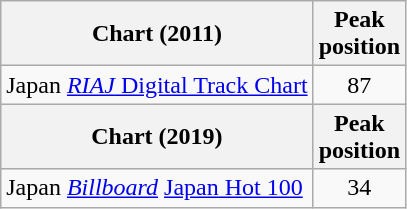<table class="wikitable sortable">
<tr>
<th>Chart (2011)</th>
<th>Peak<br>position</th>
</tr>
<tr>
<td>Japan <a href='#'><em>RIAJ</em> Digital Track Chart</a></td>
<td align="center">87</td>
</tr>
<tr>
<th>Chart (2019)</th>
<th>Peak<br>position</th>
</tr>
<tr>
<td>Japan <em><a href='#'>Billboard</a></em> <a href='#'>Japan Hot 100</a></td>
<td align="center">34</td>
</tr>
</table>
